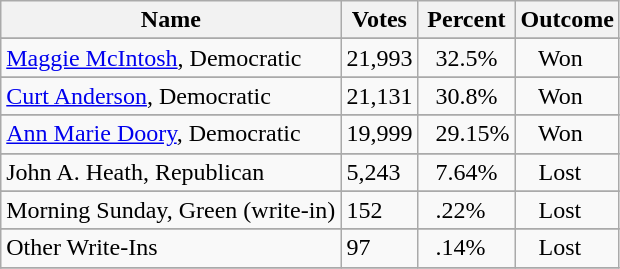<table class="wikitable">
<tr>
<th>Name</th>
<th>Votes</th>
<th>Percent</th>
<th>Outcome</th>
</tr>
<tr>
</tr>
<tr>
<td><a href='#'>Maggie McIntosh</a>, Democratic</td>
<td>21,993</td>
<td>  32.5%</td>
<td>   Won</td>
</tr>
<tr>
</tr>
<tr>
<td><a href='#'>Curt Anderson</a>, Democratic</td>
<td>21,131</td>
<td>  30.8%</td>
<td>   Won</td>
</tr>
<tr>
</tr>
<tr>
<td><a href='#'>Ann Marie Doory</a>, Democratic</td>
<td>19,999</td>
<td>  29.15%</td>
<td>   Won</td>
</tr>
<tr>
</tr>
<tr>
<td>John A. Heath, Republican</td>
<td>5,243</td>
<td>  7.64%</td>
<td>   Lost</td>
</tr>
<tr>
</tr>
<tr>
<td>Morning Sunday, Green (write-in)</td>
<td>152</td>
<td>  .22%</td>
<td>   Lost</td>
</tr>
<tr>
</tr>
<tr>
<td>Other Write-Ins</td>
<td>97</td>
<td>  .14%</td>
<td>   Lost</td>
</tr>
<tr>
</tr>
</table>
